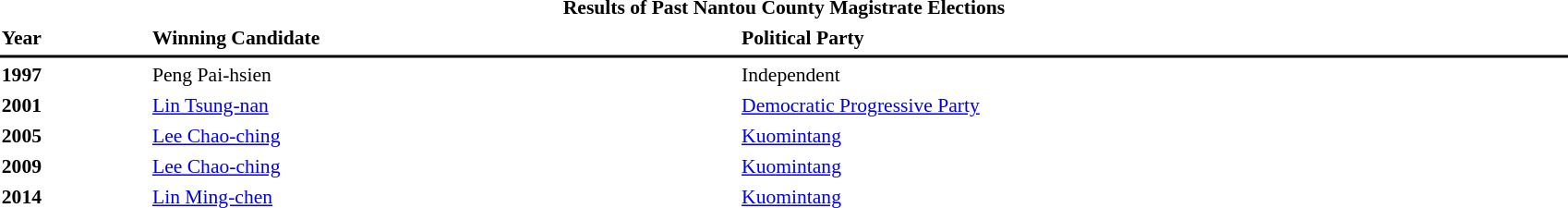<table id="toc" style="margin:1em auto; width: 90%; font-size: 90%;" cellspacing="3">
<tr>
<td colspan="3" align="center"><strong>Results of Past Nantou County Magistrate Elections</strong></td>
</tr>
<tr>
<td><strong>Year</strong></td>
<td><strong> Winning Candidate</strong></td>
<td><strong>Political Party</strong></td>
</tr>
<tr>
<th bgcolor="#000000" colspan="5"></th>
</tr>
<tr>
<td><strong>1997</strong></td>
<td>Peng Pai-hsien</td>
<td> Independent</td>
</tr>
<tr>
<td><strong>2001</strong></td>
<td><a href='#'>Lin Tsung-nan</a></td>
<td> <a href='#'>Democratic Progressive Party</a></td>
</tr>
<tr>
<td><strong>2005</strong></td>
<td><a href='#'>Lee Chao-ching</a></td>
<td> <a href='#'>Kuomintang</a></td>
</tr>
<tr>
<td><strong>2009</strong></td>
<td><a href='#'>Lee Chao-ching</a></td>
<td> <a href='#'>Kuomintang</a></td>
</tr>
<tr>
<td><strong>2014</strong></td>
<td><a href='#'>Lin Ming-chen</a></td>
<td> <a href='#'>Kuomintang</a></td>
</tr>
</table>
